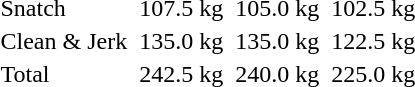<table>
<tr>
<td>Snatch</td>
<td></td>
<td>107.5 kg</td>
<td></td>
<td>105.0 kg</td>
<td></td>
<td>102.5 kg</td>
</tr>
<tr>
<td>Clean & Jerk</td>
<td></td>
<td>135.0 kg</td>
<td></td>
<td>135.0 kg</td>
<td></td>
<td>122.5 kg</td>
</tr>
<tr>
<td>Total</td>
<td></td>
<td>242.5 kg</td>
<td></td>
<td>240.0 kg</td>
<td></td>
<td>225.0 kg</td>
</tr>
</table>
